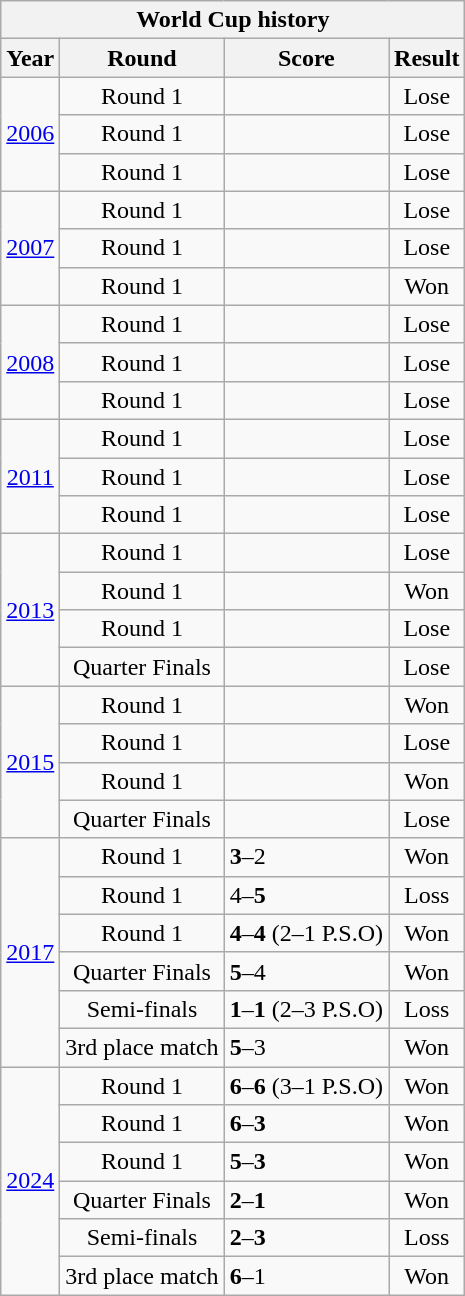<table class="wikitable" style="text-align: center;">
<tr>
<th colspan=4>World Cup history</th>
</tr>
<tr>
<th>Year</th>
<th>Round</th>
<th>Score</th>
<th>Result</th>
</tr>
<tr>
<td rowspan=3><a href='#'>2006</a></td>
<td>Round 1</td>
<td align="left"> </td>
<td>Lose</td>
</tr>
<tr>
<td>Round 1</td>
<td align="left">  </td>
<td>Lose</td>
</tr>
<tr>
<td>Round 1</td>
<td align="left">  </td>
<td>Lose</td>
</tr>
<tr>
<td rowspan=3><a href='#'>2007</a></td>
<td>Round 1</td>
<td align="left"> </td>
<td>Lose</td>
</tr>
<tr>
<td>Round 1</td>
<td align="left">  </td>
<td>Lose</td>
</tr>
<tr>
<td>Round 1</td>
<td align="left">  </td>
<td>Won</td>
</tr>
<tr>
<td rowspan=3><a href='#'>2008</a></td>
<td>Round 1</td>
<td align="left">  </td>
<td>Lose</td>
</tr>
<tr>
<td>Round 1</td>
<td align="left">  </td>
<td>Lose</td>
</tr>
<tr>
<td>Round 1</td>
<td align="left">  </td>
<td>Lose</td>
</tr>
<tr>
<td rowspan=3><a href='#'>2011</a></td>
<td>Round 1</td>
<td align="left">  </td>
<td>Lose</td>
</tr>
<tr>
<td>Round 1</td>
<td align="left">  </td>
<td>Lose</td>
</tr>
<tr>
<td>Round 1</td>
<td align="left">  </td>
<td>Lose</td>
</tr>
<tr>
<td rowspan=4><a href='#'>2013</a></td>
<td>Round 1</td>
<td align="left">  </td>
<td>Lose</td>
</tr>
<tr>
<td>Round 1</td>
<td align="left">  </td>
<td>Won</td>
</tr>
<tr>
<td>Round 1</td>
<td align="left">  </td>
<td>Lose</td>
</tr>
<tr>
<td>Quarter Finals</td>
<td align="left">  </td>
<td>Lose</td>
</tr>
<tr>
<td rowspan=4><a href='#'>2015</a></td>
<td>Round 1</td>
<td align="left">  </td>
<td>Won</td>
</tr>
<tr>
<td>Round 1</td>
<td align="left">  </td>
<td>Lose</td>
</tr>
<tr>
<td>Round 1</td>
<td align="left">  </td>
<td>Won</td>
</tr>
<tr>
<td>Quarter Finals</td>
<td align="left">  </td>
<td>Lose</td>
</tr>
<tr>
<td rowspan=6><a href='#'>2017</a></td>
<td>Round 1</td>
<td align="left"> <strong>3</strong>–2 </td>
<td>Won</td>
</tr>
<tr>
<td>Round 1</td>
<td align="left"> 4–<strong>5</strong> </td>
<td>Loss</td>
</tr>
<tr>
<td>Round 1</td>
<td align="left"> <strong>4</strong>–<strong>4</strong> (2–1 P.S.O) </td>
<td>Won</td>
</tr>
<tr>
<td>Quarter Finals</td>
<td align="left"> <strong>5</strong>–4 </td>
<td>Won</td>
</tr>
<tr>
<td>Semi-finals</td>
<td align="left"> <strong>1</strong>–<strong>1</strong> (2–3 P.S.O) </td>
<td>Loss</td>
</tr>
<tr>
<td>3rd place match</td>
<td align="left"> <strong>5</strong>–3 </td>
<td>Won</td>
</tr>
<tr>
<td rowspan=6><a href='#'>2024</a></td>
<td>Round 1</td>
<td align="left"> <strong>6</strong>–<strong>6</strong> (3–1 P.S.O) </td>
<td>Won</td>
</tr>
<tr>
<td>Round 1</td>
<td align="left"> <strong>6</strong>–<strong>3</strong> </td>
<td>Won</td>
</tr>
<tr>
<td>Round 1</td>
<td align="left"> <strong>5</strong>–<strong>3</strong> </td>
<td>Won</td>
</tr>
<tr>
<td>Quarter Finals</td>
<td align="left"> <strong>2</strong>–<strong>1</strong>  </td>
<td>Won</td>
</tr>
<tr>
<td>Semi-finals</td>
<td align="left"> <strong>2</strong>–<strong>3</strong> </td>
<td>Loss</td>
</tr>
<tr>
<td>3rd place match</td>
<td align="left"> <strong>6</strong>–1 </td>
<td>Won</td>
</tr>
</table>
